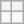<table class="wikitable mw-collapsible mw-collapsed">
<tr>
<th></th>
<th></th>
</tr>
<tr style="white-space:nowrap; valign:top;">
<td></td>
<td></td>
</tr>
</table>
